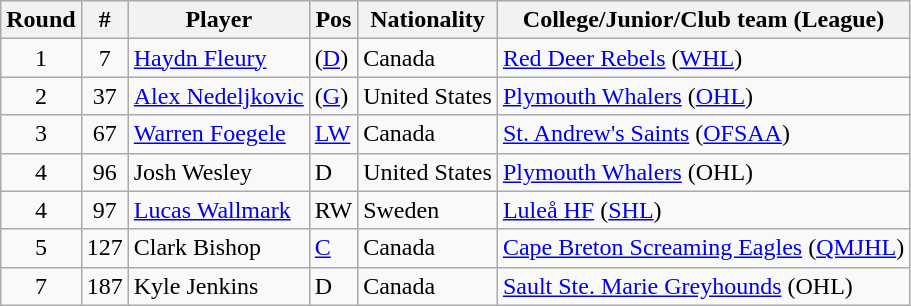<table class="wikitable">
<tr>
<th>Round</th>
<th>#</th>
<th>Player</th>
<th>Pos</th>
<th>Nationality</th>
<th>College/Junior/Club team (League)</th>
</tr>
<tr>
<td align=center>1</td>
<td align=center>7</td>
<td><a href='#'>Haydn Fleury</a></td>
<td>(<a href='#'>D</a>)</td>
<td> Canada</td>
<td><a href='#'>Red Deer Rebels</a> (<a href='#'>WHL</a>)</td>
</tr>
<tr>
<td align=center>2</td>
<td align=center>37</td>
<td><a href='#'>Alex Nedeljkovic</a></td>
<td>(<a href='#'>G</a>)</td>
<td> United States</td>
<td><a href='#'>Plymouth Whalers</a> (<a href='#'>OHL</a>)</td>
</tr>
<tr>
<td align=center>3</td>
<td align=center>67</td>
<td><a href='#'>Warren Foegele</a></td>
<td><a href='#'>LW</a></td>
<td> Canada</td>
<td><a href='#'>St. Andrew's Saints</a> (<a href='#'>OFSAA</a>)</td>
</tr>
<tr>
<td align=center>4</td>
<td align=center>96</td>
<td>Josh Wesley</td>
<td>D</td>
<td> United States</td>
<td><a href='#'>Plymouth Whalers</a> (OHL)</td>
</tr>
<tr>
<td align=center>4</td>
<td align=center>97</td>
<td><a href='#'>Lucas Wallmark</a></td>
<td>RW</td>
<td> Sweden</td>
<td><a href='#'>Luleå HF</a> (<a href='#'>SHL</a>)</td>
</tr>
<tr>
<td align=center>5</td>
<td align=center>127</td>
<td>Clark Bishop</td>
<td><a href='#'>C</a></td>
<td> Canada</td>
<td><a href='#'>Cape Breton Screaming Eagles</a> (<a href='#'>QMJHL</a>)</td>
</tr>
<tr>
<td align=center>7</td>
<td align=center>187</td>
<td>Kyle Jenkins</td>
<td>D</td>
<td> Canada</td>
<td><a href='#'>Sault Ste. Marie Greyhounds</a> (OHL)</td>
</tr>
</table>
